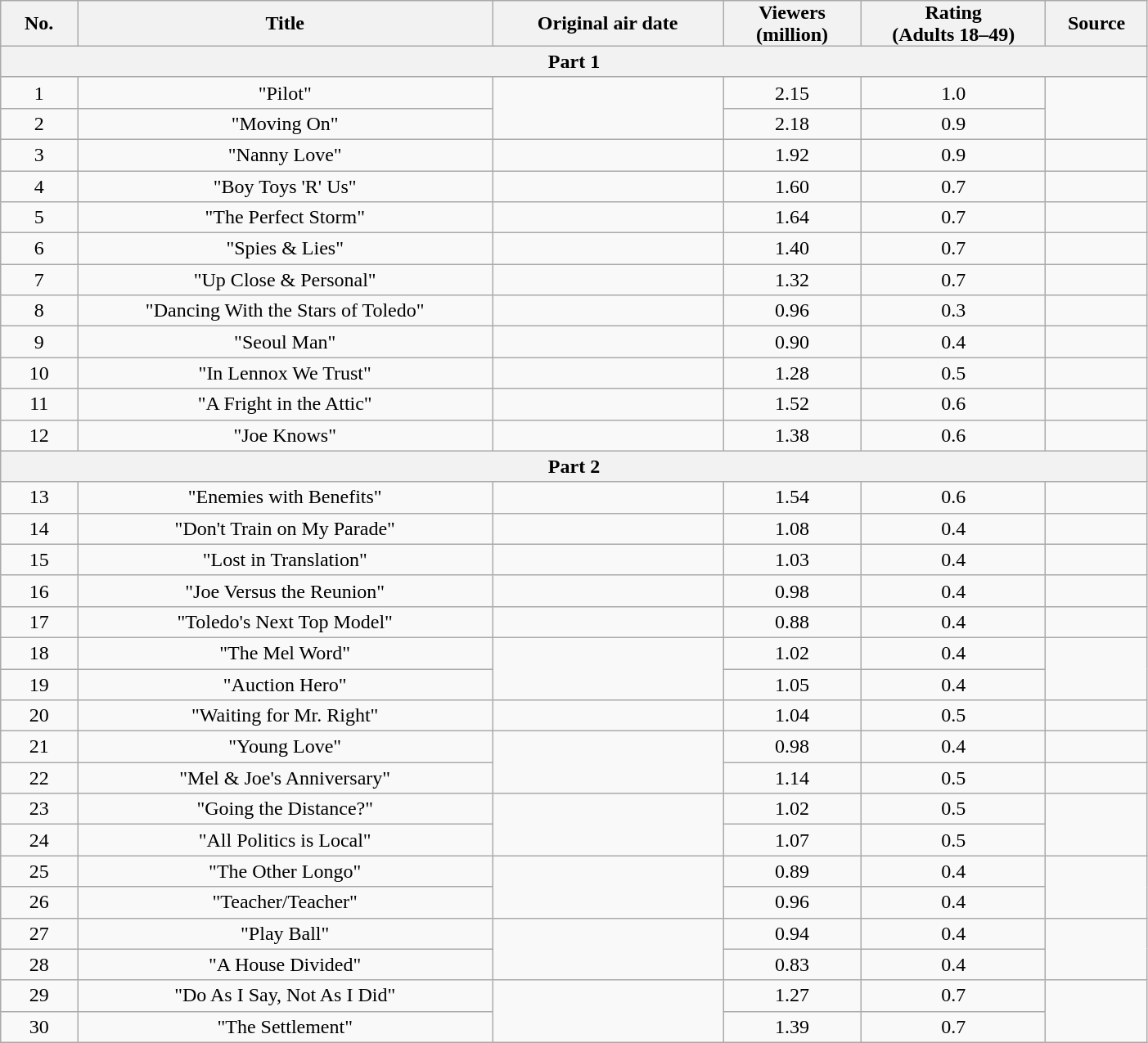<table class="wikitable plainrowheaders" style="text-align:center; width:74%;">
<tr>
<th scope="col" style="padding:0 8px; width:5%;">No.</th>
<th scope="col" style="padding:0 8px; width:27%;">Title</th>
<th scope="col" style="padding:0 8px; width:15%;">Original air date</th>
<th scope="col" style="padding:0 8px; width:9%;">Viewers<br>(million)</th>
<th scope="col" style="padding:0 8px; width:12%;">Rating<br>(Adults 18–49)</th>
<th scope="col" style="padding:0 8px; width:6%;">Source</th>
</tr>
<tr>
<th scope="col" colspan="6">Part 1</th>
</tr>
<tr>
<td scope="row">1</td>
<td>"Pilot"</td>
<td rowspan="2"></td>
<td>2.15 </td>
<td>1.0 </td>
<td rowspan="2"></td>
</tr>
<tr>
<td scope="row">2</td>
<td>"Moving On"</td>
<td>2.18 </td>
<td>0.9 </td>
</tr>
<tr>
<td scope="row">3</td>
<td>"Nanny Love"</td>
<td></td>
<td>1.92 </td>
<td>0.9 </td>
<td></td>
</tr>
<tr>
<td scope="row">4</td>
<td>"Boy Toys 'R' Us"</td>
<td></td>
<td>1.60 </td>
<td>0.7 </td>
<td></td>
</tr>
<tr>
<td scope="row">5</td>
<td>"The Perfect Storm"</td>
<td></td>
<td>1.64 </td>
<td>0.7 </td>
<td></td>
</tr>
<tr>
<td scope="row">6</td>
<td>"Spies & Lies"</td>
<td></td>
<td>1.40 </td>
<td>0.7 </td>
<td></td>
</tr>
<tr>
<td scope="row">7</td>
<td>"Up Close & Personal"</td>
<td></td>
<td>1.32 </td>
<td>0.7 </td>
<td></td>
</tr>
<tr>
<td scope="row">8</td>
<td>"Dancing With the Stars of Toledo"</td>
<td></td>
<td>0.96 </td>
<td>0.3 </td>
<td></td>
</tr>
<tr>
<td scope="row">9</td>
<td>"Seoul Man"</td>
<td></td>
<td>0.90 </td>
<td>0.4 </td>
<td></td>
</tr>
<tr>
<td scope="row">10</td>
<td>"In Lennox We Trust"</td>
<td></td>
<td>1.28 </td>
<td>0.5 </td>
<td></td>
</tr>
<tr>
<td scope="row">11</td>
<td>"A Fright in the Attic"</td>
<td></td>
<td>1.52 </td>
<td>0.6 </td>
<td></td>
</tr>
<tr>
<td scope="row">12</td>
<td>"Joe Knows"</td>
<td></td>
<td>1.38 </td>
<td>0.6 </td>
<td></td>
</tr>
<tr>
<th scope="col" colspan="6">Part 2</th>
</tr>
<tr>
<td scope="row">13</td>
<td>"Enemies with Benefits"</td>
<td></td>
<td>1.54 </td>
<td>0.6 </td>
<td></td>
</tr>
<tr>
<td scope="row">14</td>
<td>"Don't Train on My Parade"</td>
<td></td>
<td>1.08 </td>
<td>0.4 </td>
<td></td>
</tr>
<tr>
<td scope="row">15</td>
<td>"Lost in Translation"</td>
<td></td>
<td>1.03 </td>
<td>0.4 </td>
<td></td>
</tr>
<tr>
<td scope="row">16</td>
<td>"Joe Versus the Reunion"</td>
<td></td>
<td>0.98 </td>
<td>0.4 </td>
<td></td>
</tr>
<tr>
<td scope="row">17</td>
<td>"Toledo's Next Top Model"</td>
<td></td>
<td>0.88 </td>
<td>0.4 </td>
<td></td>
</tr>
<tr>
<td scope="row">18</td>
<td>"The Mel Word"</td>
<td rowspan="2"></td>
<td>1.02 </td>
<td>0.4 </td>
<td rowspan="2"></td>
</tr>
<tr>
<td scope="row">19</td>
<td>"Auction Hero"</td>
<td>1.05 </td>
<td>0.4 </td>
</tr>
<tr>
<td scope="row">20</td>
<td>"Waiting for Mr. Right"</td>
<td></td>
<td>1.04 </td>
<td>0.5 </td>
<td></td>
</tr>
<tr>
<td scope="row">21</td>
<td>"Young Love"</td>
<td rowspan="2"></td>
<td>0.98 </td>
<td>0.4 </td>
<td></td>
</tr>
<tr>
<td scope="row">22</td>
<td>"Mel & Joe's Anniversary"</td>
<td>1.14 </td>
<td>0.5 </td>
<td></td>
</tr>
<tr>
<td scope="row">23</td>
<td>"Going the Distance?"</td>
<td rowspan="2"></td>
<td>1.02 </td>
<td>0.5 </td>
<td rowspan="2"></td>
</tr>
<tr>
<td scope="row">24</td>
<td>"All Politics is Local"</td>
<td>1.07 </td>
<td>0.5 </td>
</tr>
<tr>
<td scope="row">25</td>
<td>"The Other Longo"</td>
<td rowspan="2"></td>
<td>0.89 </td>
<td>0.4 </td>
<td rowspan="2"></td>
</tr>
<tr>
<td scope="row">26</td>
<td>"Teacher/Teacher"</td>
<td>0.96 </td>
<td>0.4 </td>
</tr>
<tr>
<td scope="row">27</td>
<td>"Play Ball"</td>
<td rowspan="2"></td>
<td>0.94 </td>
<td>0.4 </td>
<td rowspan="2"></td>
</tr>
<tr>
<td scope="row">28</td>
<td>"A House Divided"</td>
<td>0.83 </td>
<td>0.4 </td>
</tr>
<tr>
<td scope="row">29</td>
<td>"Do As I Say, Not As I Did"</td>
<td rowspan="2"></td>
<td>1.27 </td>
<td>0.7 </td>
<td rowspan="2"></td>
</tr>
<tr>
<td scope="row">30</td>
<td>"The Settlement"</td>
<td>1.39 </td>
<td>0.7 </td>
</tr>
</table>
